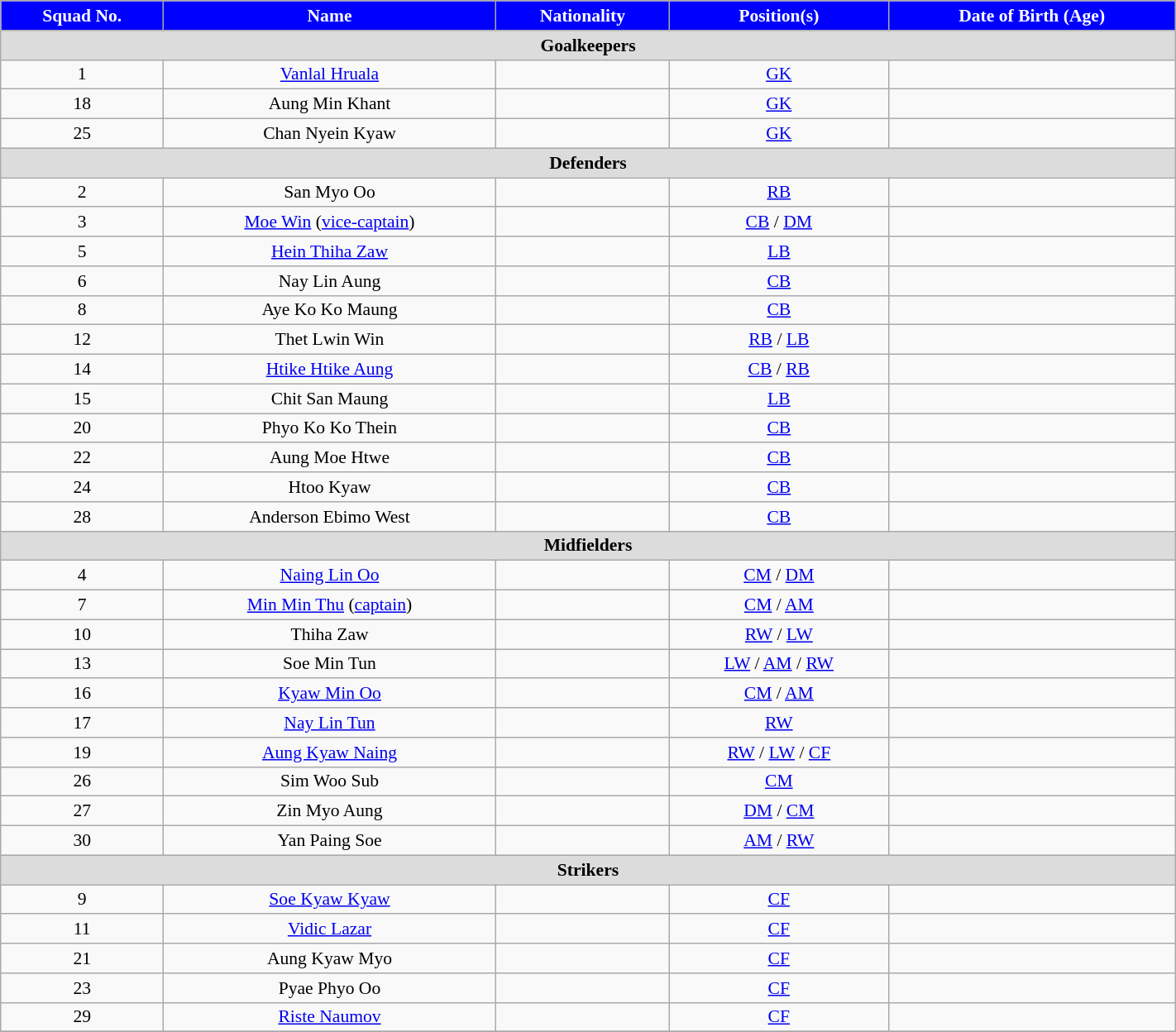<table class="wikitable" style="text-align:center; font-size:90%; width:75%;">
<tr>
<th style="background:#00f; color:white; text-align:center;">Squad No.</th>
<th style="background:#00f; color:white; text-align:center;">Name</th>
<th style="background:#00f; color:white; text-align:center;">Nationality</th>
<th style="background:#00f; color:white; text-align:center;">Position(s)</th>
<th style="background:#00f; color:white; text-align:center;">Date of Birth (Age)</th>
</tr>
<tr>
<th colspan="10" style="background:#dcdcdc; text-align:center;">Goalkeepers</th>
</tr>
<tr>
<td>1</td>
<td><a href='#'>Vanlal Hruala</a></td>
<td></td>
<td><a href='#'>GK</a></td>
<td></td>
</tr>
<tr>
<td>18</td>
<td>Aung Min Khant</td>
<td></td>
<td><a href='#'>GK</a></td>
<td></td>
</tr>
<tr>
<td>25</td>
<td>Chan Nyein Kyaw</td>
<td></td>
<td><a href='#'>GK</a></td>
<td></td>
</tr>
<tr>
<th colspan="10" style="background:#dcdcdc; text-align:center;">Defenders</th>
</tr>
<tr>
<td>2</td>
<td>San Myo Oo</td>
<td></td>
<td><a href='#'>RB</a></td>
<td></td>
</tr>
<tr>
<td>3</td>
<td><a href='#'>Moe Win</a> (<a href='#'>vice-captain</a>)</td>
<td></td>
<td><a href='#'>CB</a> / <a href='#'>DM</a></td>
<td></td>
</tr>
<tr>
<td>5</td>
<td><a href='#'>Hein Thiha Zaw</a></td>
<td></td>
<td><a href='#'>LB</a></td>
<td></td>
</tr>
<tr>
<td>6</td>
<td>Nay Lin Aung</td>
<td></td>
<td><a href='#'>CB</a></td>
<td></td>
</tr>
<tr>
<td>8</td>
<td>Aye Ko Ko Maung</td>
<td></td>
<td><a href='#'>CB</a></td>
<td></td>
</tr>
<tr>
<td>12</td>
<td>Thet Lwin Win</td>
<td></td>
<td><a href='#'>RB</a> / <a href='#'>LB</a></td>
<td></td>
</tr>
<tr>
<td>14</td>
<td><a href='#'>Htike Htike Aung</a></td>
<td></td>
<td><a href='#'>CB</a> / <a href='#'>RB</a></td>
<td></td>
</tr>
<tr>
<td>15</td>
<td>Chit San Maung</td>
<td></td>
<td><a href='#'>LB</a></td>
<td></td>
</tr>
<tr>
<td>20</td>
<td>Phyo Ko Ko Thein</td>
<td></td>
<td><a href='#'>CB</a></td>
<td></td>
</tr>
<tr>
<td>22</td>
<td>Aung Moe Htwe</td>
<td></td>
<td><a href='#'>CB</a></td>
<td></td>
</tr>
<tr>
<td>24</td>
<td>Htoo Kyaw</td>
<td></td>
<td><a href='#'>CB</a></td>
<td></td>
</tr>
<tr>
<td>28</td>
<td>Anderson Ebimo West</td>
<td></td>
<td><a href='#'>CB</a></td>
<td></td>
</tr>
<tr>
<th colspan="10" style="background:#dcdcdc; text-align:center;">Midfielders</th>
</tr>
<tr>
<td>4</td>
<td><a href='#'>Naing Lin Oo</a></td>
<td></td>
<td><a href='#'>CM</a> / <a href='#'>DM</a></td>
<td></td>
</tr>
<tr>
<td>7</td>
<td><a href='#'>Min Min Thu</a> (<a href='#'>captain</a>)</td>
<td></td>
<td><a href='#'>CM</a> / <a href='#'>AM</a></td>
<td></td>
</tr>
<tr>
<td>10</td>
<td>Thiha Zaw</td>
<td></td>
<td><a href='#'>RW</a> / <a href='#'>LW</a></td>
<td></td>
</tr>
<tr>
<td>13</td>
<td>Soe Min Tun</td>
<td></td>
<td><a href='#'>LW</a> / <a href='#'>AM</a> / <a href='#'>RW</a></td>
<td></td>
</tr>
<tr>
<td>16</td>
<td><a href='#'>Kyaw Min Oo</a></td>
<td></td>
<td><a href='#'>CM</a> / <a href='#'>AM</a></td>
<td></td>
</tr>
<tr>
<td>17</td>
<td><a href='#'>Nay Lin Tun</a></td>
<td></td>
<td><a href='#'>RW</a></td>
<td></td>
</tr>
<tr>
<td>19</td>
<td><a href='#'>Aung Kyaw Naing</a></td>
<td></td>
<td><a href='#'>RW</a> / <a href='#'>LW</a> / <a href='#'>CF</a></td>
<td></td>
</tr>
<tr>
<td>26</td>
<td>Sim Woo Sub</td>
<td></td>
<td><a href='#'>CM</a></td>
<td></td>
</tr>
<tr>
<td>27</td>
<td>Zin Myo Aung</td>
<td></td>
<td><a href='#'>DM</a> / <a href='#'>CM</a></td>
<td></td>
</tr>
<tr>
<td>30</td>
<td>Yan Paing Soe</td>
<td></td>
<td><a href='#'>AM</a> / <a href='#'>RW</a></td>
<td></td>
</tr>
<tr>
<th colspan="10" style="background:#dcdcdc; text-align:center;">Strikers</th>
</tr>
<tr>
<td>9</td>
<td><a href='#'>Soe Kyaw Kyaw</a></td>
<td></td>
<td><a href='#'>CF</a></td>
<td></td>
</tr>
<tr>
<td>11</td>
<td><a href='#'>Vidic Lazar</a></td>
<td></td>
<td><a href='#'>CF</a></td>
<td></td>
</tr>
<tr>
<td>21</td>
<td>Aung Kyaw Myo</td>
<td></td>
<td><a href='#'>CF</a></td>
<td></td>
</tr>
<tr>
<td>23</td>
<td>Pyae Phyo Oo</td>
<td></td>
<td><a href='#'>CF</a></td>
<td></td>
</tr>
<tr>
<td>29</td>
<td><a href='#'>Riste Naumov</a></td>
<td></td>
<td><a href='#'>CF</a></td>
<td></td>
</tr>
<tr>
</tr>
</table>
